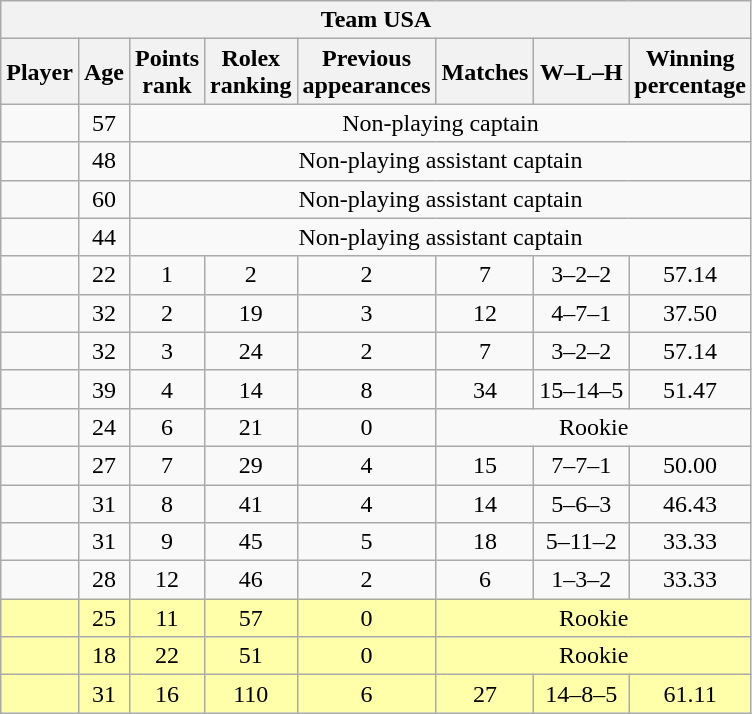<table class="wikitable sortable" style="text-align:center">
<tr>
<th colspan=8> Team USA</th>
</tr>
<tr>
<th>Player</th>
<th>Age</th>
<th data-sort-type="number">Points<br>rank</th>
<th data-sort-type="number">Rolex<br>ranking</th>
<th data-sort-type="number">Previous<br>appearances</th>
<th data-sort-type="number">Matches</th>
<th data-sort-type="number">W–L–H</th>
<th data-sort-type="number">Winning<br>percentage</th>
</tr>
<tr>
<td align=left></td>
<td>57</td>
<td colspan=6>Non-playing captain</td>
</tr>
<tr>
<td align=left></td>
<td>48</td>
<td colspan=6>Non-playing assistant captain</td>
</tr>
<tr>
<td align=left></td>
<td>60</td>
<td colspan=6>Non-playing assistant captain</td>
</tr>
<tr>
<td align=left></td>
<td>44</td>
<td colspan=6>Non-playing assistant captain</td>
</tr>
<tr>
<td align=left></td>
<td>22</td>
<td>1</td>
<td>2</td>
<td>2</td>
<td>7</td>
<td>3–2–2</td>
<td>57.14</td>
</tr>
<tr>
<td align=left></td>
<td>32</td>
<td>2</td>
<td>19</td>
<td>3</td>
<td>12</td>
<td>4–7–1</td>
<td>37.50</td>
</tr>
<tr>
<td align=left></td>
<td>32</td>
<td>3</td>
<td>24</td>
<td>2</td>
<td>7</td>
<td>3–2–2</td>
<td>57.14</td>
</tr>
<tr>
<td align=left></td>
<td>39</td>
<td>4</td>
<td>14</td>
<td>8</td>
<td>34</td>
<td>15–14–5</td>
<td>51.47</td>
</tr>
<tr>
<td align=left></td>
<td>24</td>
<td>6</td>
<td>21</td>
<td>0</td>
<td colspan=3>Rookie</td>
</tr>
<tr>
<td align=left></td>
<td>27</td>
<td>7</td>
<td>29</td>
<td>4</td>
<td>15</td>
<td>7–7–1</td>
<td>50.00</td>
</tr>
<tr>
<td align=left></td>
<td>31</td>
<td>8</td>
<td>41</td>
<td>4</td>
<td>14</td>
<td>5–6–3</td>
<td>46.43</td>
</tr>
<tr>
<td align=left></td>
<td>31</td>
<td>9</td>
<td>45</td>
<td>5</td>
<td>18</td>
<td>5–11–2</td>
<td>33.33</td>
</tr>
<tr>
<td align=left></td>
<td>28</td>
<td>12</td>
<td>46</td>
<td>2</td>
<td>6</td>
<td>1–3–2</td>
<td>33.33</td>
</tr>
<tr style="background:#ffa;">
<td align=left></td>
<td>25</td>
<td>11</td>
<td>57</td>
<td>0</td>
<td colspan=3>Rookie</td>
</tr>
<tr style="background:#ffa;">
<td align=left></td>
<td>18</td>
<td>22</td>
<td>51</td>
<td>0</td>
<td colspan=3>Rookie</td>
</tr>
<tr style="background:#ffa;">
<td align=left></td>
<td>31</td>
<td>16</td>
<td>110</td>
<td>6</td>
<td>27</td>
<td>14–8–5</td>
<td>61.11</td>
</tr>
</table>
